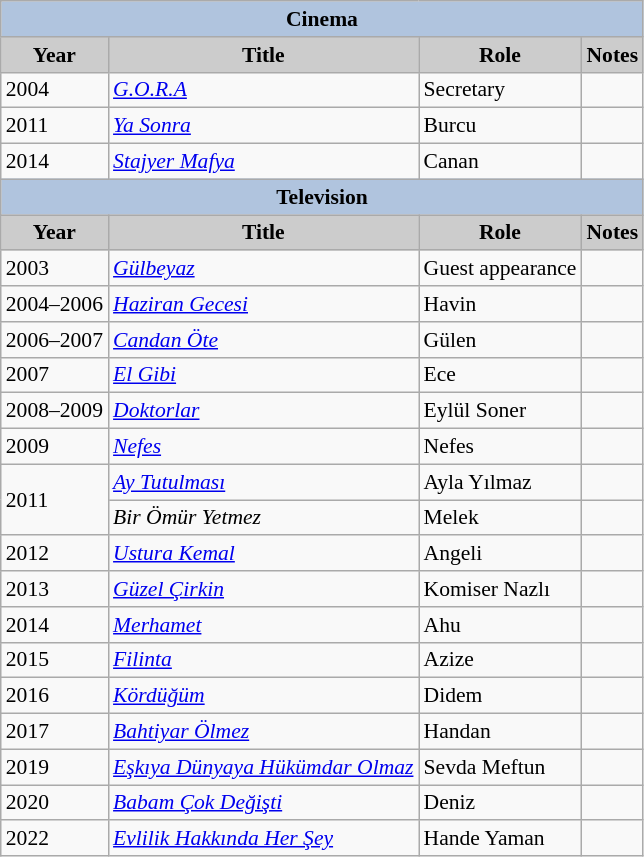<table class="wikitable" style="font-size:90%">
<tr>
<th colspan="4" style="background:LightSteelBlue">Cinema</th>
</tr>
<tr>
<th style="background:#CCCCCC">Year</th>
<th style="background:#CCCCCC">Title</th>
<th style="background:#CCCCCC">Role</th>
<th style="background:#CCCCCC">Notes</th>
</tr>
<tr>
<td>2004</td>
<td><em><a href='#'>G.O.R.A</a></em></td>
<td>Secretary</td>
<td></td>
</tr>
<tr>
<td>2011</td>
<td><em><a href='#'>Ya Sonra</a></em></td>
<td>Burcu</td>
<td></td>
</tr>
<tr>
<td>2014</td>
<td><em><a href='#'>Stajyer Mafya</a></em></td>
<td>Canan</td>
<td></td>
</tr>
<tr>
<th colspan="4" style="background:LightSteelBlue">Television</th>
</tr>
<tr>
<th style="background:#CCCCCC">Year</th>
<th style="background:#CCCCCC">Title</th>
<th style="background:#CCCCCC">Role</th>
<th style="background:#CCCCCC">Notes</th>
</tr>
<tr>
<td>2003</td>
<td><em><a href='#'>Gülbeyaz</a></em></td>
<td>Guest appearance</td>
<td></td>
</tr>
<tr>
<td>2004–2006</td>
<td><em><a href='#'>Haziran Gecesi</a></em></td>
<td>Havin</td>
<td></td>
</tr>
<tr>
<td>2006–2007</td>
<td><em><a href='#'>Candan Öte</a></em></td>
<td>Gülen</td>
<td></td>
</tr>
<tr>
<td>2007</td>
<td><em><a href='#'>El Gibi</a></em></td>
<td>Ece</td>
<td></td>
</tr>
<tr>
<td>2008–2009</td>
<td><em><a href='#'>Doktorlar</a></em></td>
<td>Eylül Soner</td>
<td></td>
</tr>
<tr>
<td>2009</td>
<td><em><a href='#'>Nefes</a></em></td>
<td>Nefes</td>
<td></td>
</tr>
<tr>
<td rowspan="2">2011</td>
<td><em><a href='#'>Ay Tutulması</a></em></td>
<td>Ayla Yılmaz</td>
<td></td>
</tr>
<tr>
<td rowspan="1"><em>Bir Ömür Yetmez</em></td>
<td rowspan="1">Melek</td>
<td></td>
</tr>
<tr>
<td rowspan="1">2012</td>
<td><em><a href='#'>Ustura Kemal</a></em></td>
<td>Angeli</td>
<td></td>
</tr>
<tr>
<td>2013</td>
<td><em><a href='#'>Güzel Çirkin</a></em></td>
<td>Komiser Nazlı</td>
<td></td>
</tr>
<tr>
<td>2014</td>
<td><em><a href='#'>Merhamet</a></em></td>
<td>Ahu</td>
<td></td>
</tr>
<tr>
<td>2015</td>
<td><em><a href='#'>Filinta</a></em></td>
<td>Azize</td>
<td></td>
</tr>
<tr>
<td>2016</td>
<td><em><a href='#'>Kördüğüm</a></em></td>
<td>Didem</td>
<td></td>
</tr>
<tr>
<td>2017</td>
<td><em><a href='#'>Bahtiyar Ölmez</a></em></td>
<td>Handan</td>
<td></td>
</tr>
<tr>
<td>2019</td>
<td><em><a href='#'>Eşkıya Dünyaya Hükümdar Olmaz</a></em></td>
<td>Sevda Meftun</td>
<td></td>
</tr>
<tr>
<td>2020</td>
<td><em><a href='#'>Babam Çok Değişti</a></em></td>
<td>Deniz</td>
<td></td>
</tr>
<tr>
<td>2022</td>
<td><em><a href='#'>Evlilik Hakkında Her Şey</a></em></td>
<td>Hande Yaman</td>
<td></td>
</tr>
</table>
